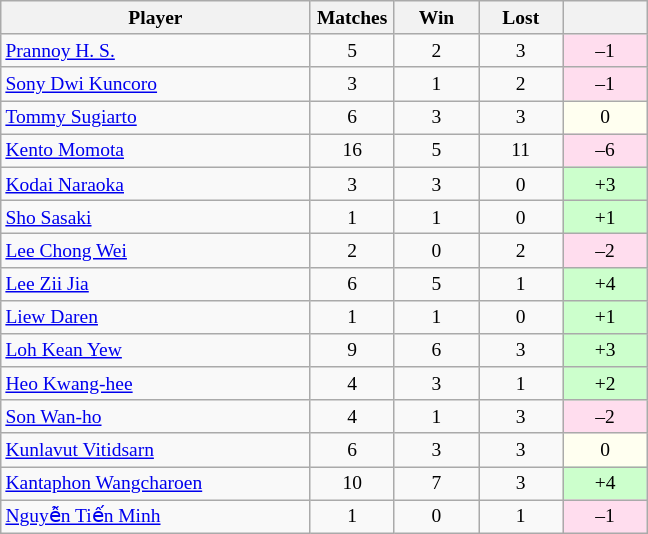<table class=wikitable style="text-align:center; font-size:small">
<tr>
<th width="200">Player</th>
<th width="50">Matches</th>
<th width="50">Win</th>
<th width="50">Lost</th>
<th width="50"></th>
</tr>
<tr>
<td align="left"> <a href='#'>Prannoy H. S.</a></td>
<td>5</td>
<td>2</td>
<td>3</td>
<td bgcolor="#ffddee">–1</td>
</tr>
<tr>
<td align="left"> <a href='#'>Sony Dwi Kuncoro</a></td>
<td>3</td>
<td>1</td>
<td>2</td>
<td bgcolor="#ffddee">–1</td>
</tr>
<tr>
<td align="left"> <a href='#'>Tommy Sugiarto</a></td>
<td>6</td>
<td>3</td>
<td>3</td>
<td bgcolor="#fffff0">0</td>
</tr>
<tr>
<td align="left"> <a href='#'>Kento Momota</a></td>
<td>16</td>
<td>5</td>
<td>11</td>
<td bgcolor="#ffddee">–6</td>
</tr>
<tr>
<td align="left"> <a href='#'>Kodai Naraoka</a></td>
<td>3</td>
<td>3</td>
<td>0</td>
<td bgcolor="#ccffcc">+3</td>
</tr>
<tr>
<td align="left"> <a href='#'>Sho Sasaki</a></td>
<td>1</td>
<td>1</td>
<td>0</td>
<td bgcolor="#ccffcc">+1</td>
</tr>
<tr>
<td align="left"> <a href='#'>Lee Chong Wei</a></td>
<td>2</td>
<td>0</td>
<td>2</td>
<td bgcolor="#ffddee">–2</td>
</tr>
<tr>
<td align="left"> <a href='#'>Lee Zii Jia</a></td>
<td>6</td>
<td>5</td>
<td>1</td>
<td bgcolor="#ccffcc">+4</td>
</tr>
<tr>
<td align="left"> <a href='#'>Liew Daren</a></td>
<td>1</td>
<td>1</td>
<td>0</td>
<td bgcolor="#ccffcc">+1</td>
</tr>
<tr>
<td align="left"> <a href='#'>Loh Kean Yew</a></td>
<td>9</td>
<td>6</td>
<td>3</td>
<td bgcolor="#ccffcc">+3</td>
</tr>
<tr>
<td align="left"> <a href='#'>Heo Kwang-hee</a></td>
<td>4</td>
<td>3</td>
<td>1</td>
<td bgcolor="#ccffcc">+2</td>
</tr>
<tr>
<td align="left"> <a href='#'>Son Wan-ho</a></td>
<td>4</td>
<td>1</td>
<td>3</td>
<td bgcolor="#ffddee">–2</td>
</tr>
<tr>
<td align="left"> <a href='#'>Kunlavut Vitidsarn</a></td>
<td>6</td>
<td>3</td>
<td>3</td>
<td bgcolor="#fffff0">0</td>
</tr>
<tr>
<td align="left"> <a href='#'>Kantaphon Wangcharoen</a></td>
<td>10</td>
<td>7</td>
<td>3</td>
<td bgcolor="#ccffcc">+4</td>
</tr>
<tr>
<td align="left"> <a href='#'>Nguyễn Tiến Minh</a></td>
<td>1</td>
<td>0</td>
<td>1</td>
<td bgcolor="#ffddee">–1</td>
</tr>
</table>
